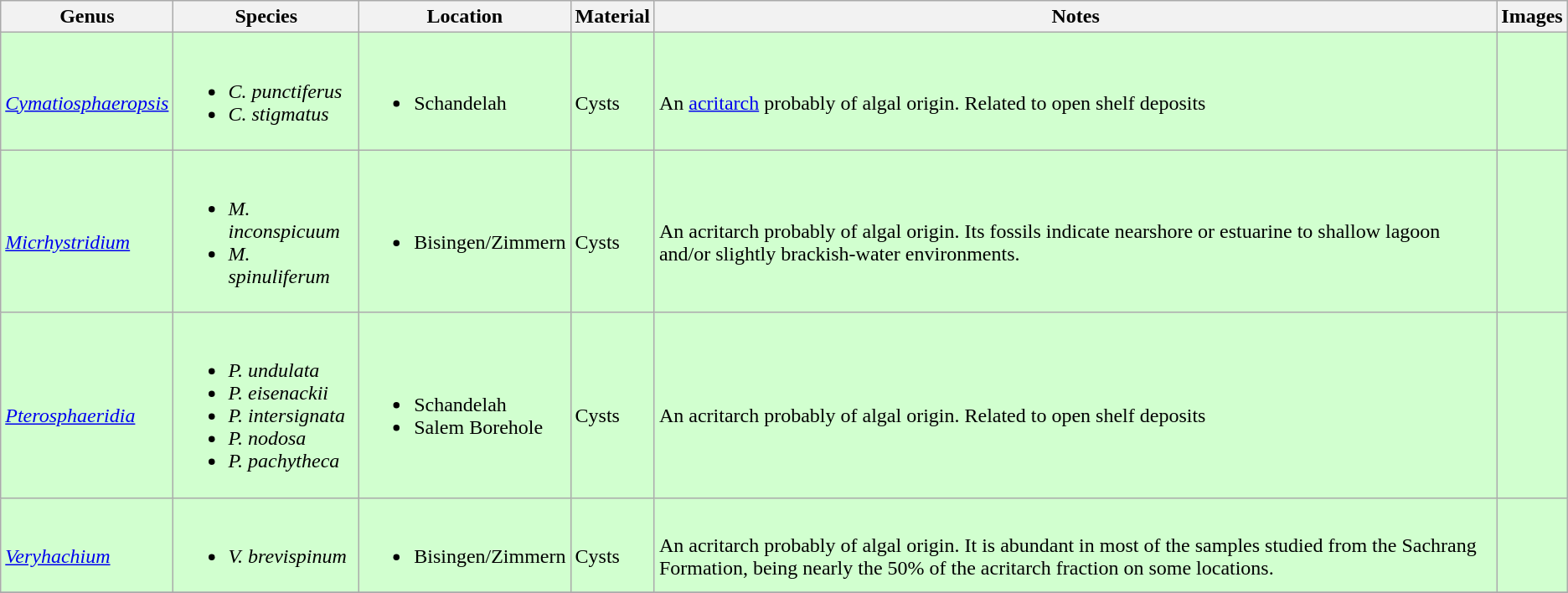<table class="wikitable sortable">
<tr>
<th>Genus</th>
<th>Species</th>
<th>Location</th>
<th>Material</th>
<th>Notes</th>
<th>Images</th>
</tr>
<tr>
<td style="background:#D1FFCF;"><br><em><a href='#'>Cymatiosphaeropsis</a></em></td>
<td style="background:#D1FFCF;"><br><ul><li><em>C. punctiferus</em></li><li><em>C. stigmatus</em></li></ul></td>
<td style="background:#D1FFCF;"><br><ul><li>Schandelah</li></ul></td>
<td style="background:#D1FFCF;"><br>Cysts</td>
<td style="background:#D1FFCF;"><br>An <a href='#'>acritarch</a> probably of algal origin. Related to open shelf deposits</td>
<td style="background:#D1FFCF;"></td>
</tr>
<tr>
<td style="background:#D1FFCF;"><br><em><a href='#'>Micrhystridium</a></em></td>
<td style="background:#D1FFCF;"><br><ul><li><em>M. inconspicuum</em></li><li><em>M. spinuliferum</em></li></ul></td>
<td style="background:#D1FFCF;"><br><ul><li>Bisingen/Zimmern</li></ul></td>
<td style="background:#D1FFCF;"><br>Cysts</td>
<td style="background:#D1FFCF;"><br>An acritarch probably of algal origin.  Its fossils indicate nearshore or estuarine to shallow lagoon and/or slightly brackish-water environments.</td>
<td style="background:#D1FFCF;"></td>
</tr>
<tr>
<td style="background:#D1FFCF;"><br><em><a href='#'>Pterosphaeridia</a></em></td>
<td style="background:#D1FFCF;"><br><ul><li><em>P. undulata</em></li><li><em>P. eisenackii</em></li><li><em>P. intersignata</em></li><li><em>P. nodosa</em></li><li><em>P. pachytheca</em></li></ul></td>
<td style="background:#D1FFCF;"><br><ul><li>Schandelah</li><li>Salem Borehole</li></ul></td>
<td style="background:#D1FFCF;"><br>Cysts</td>
<td style="background:#D1FFCF;"><br>An acritarch probably of algal origin. Related to open shelf deposits</td>
<td style="background:#D1FFCF;"></td>
</tr>
<tr>
<td style="background:#D1FFCF;"><br><em><a href='#'>Veryhachium</a></em></td>
<td style="background:#D1FFCF;"><br><ul><li><em>V. brevispinum</em></li></ul></td>
<td style="background:#D1FFCF;"><br><ul><li>Bisingen/Zimmern</li></ul></td>
<td style="background:#D1FFCF;"><br>Cysts</td>
<td style="background:#D1FFCF;"><br>An acritarch probably of algal origin. It is abundant in most of the samples studied from the Sachrang Formation, being nearly the 50% of the acritarch fraction on some locations.</td>
<td style="background:#D1FFCF;"></td>
</tr>
<tr>
</tr>
</table>
